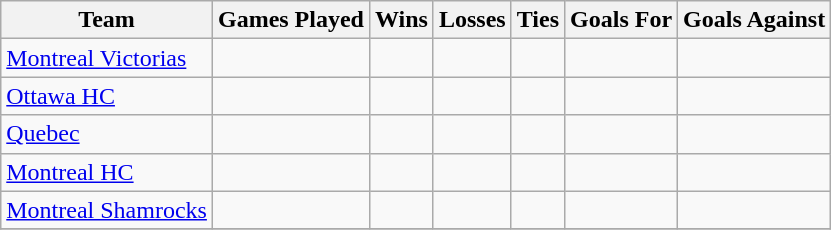<table class="wikitable">
<tr>
<th>Team</th>
<th>Games Played</th>
<th>Wins</th>
<th>Losses</th>
<th>Ties</th>
<th>Goals For</th>
<th>Goals Against</th>
</tr>
<tr>
<td><a href='#'>Montreal Victorias</a></td>
<td></td>
<td></td>
<td></td>
<td></td>
<td></td>
<td></td>
</tr>
<tr>
<td><a href='#'>Ottawa HC</a></td>
<td></td>
<td></td>
<td></td>
<td></td>
<td></td>
<td></td>
</tr>
<tr>
<td><a href='#'>Quebec</a></td>
<td></td>
<td></td>
<td></td>
<td></td>
<td></td>
<td></td>
</tr>
<tr>
<td><a href='#'>Montreal HC</a></td>
<td></td>
<td></td>
<td></td>
<td></td>
<td></td>
<td></td>
</tr>
<tr>
<td><a href='#'>Montreal Shamrocks</a></td>
<td></td>
<td></td>
<td></td>
<td></td>
<td></td>
<td></td>
</tr>
<tr>
</tr>
</table>
